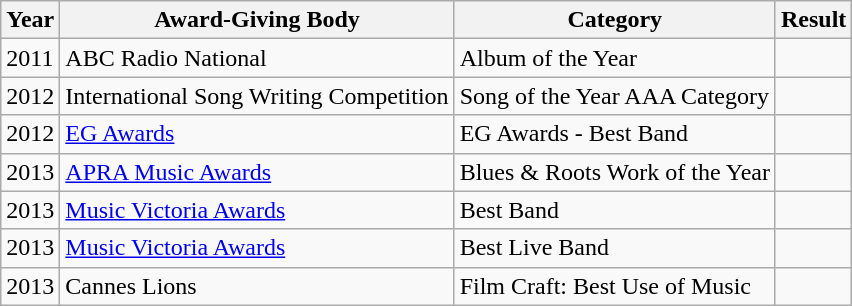<table class="wikitable">
<tr>
<th>Year</th>
<th>Award-Giving Body</th>
<th>Category</th>
<th>Result</th>
</tr>
<tr>
<td>2011</td>
<td>ABC Radio National</td>
<td>Album of the Year</td>
<td></td>
</tr>
<tr>
<td>2012</td>
<td>International Song Writing Competition</td>
<td>Song of the Year AAA Category</td>
<td></td>
</tr>
<tr>
<td>2012</td>
<td><a href='#'>EG Awards</a></td>
<td>EG Awards - Best Band</td>
<td></td>
</tr>
<tr>
<td>2013</td>
<td><a href='#'>APRA Music Awards</a></td>
<td>Blues & Roots Work of the Year</td>
<td></td>
</tr>
<tr>
<td>2013</td>
<td><a href='#'>Music Victoria Awards</a></td>
<td>Best Band</td>
<td></td>
</tr>
<tr>
<td>2013</td>
<td><a href='#'>Music Victoria Awards</a></td>
<td>Best Live Band</td>
<td></td>
</tr>
<tr>
<td>2013</td>
<td>Cannes Lions</td>
<td>Film Craft: Best Use of Music</td>
<td></td>
</tr>
</table>
